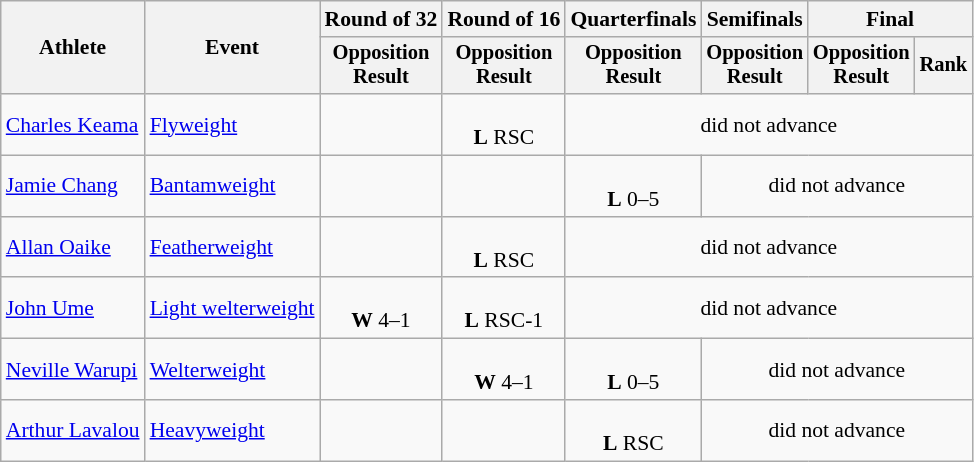<table class="wikitable" style="font-size:90%; text-align:center">
<tr>
<th rowspan=2>Athlete</th>
<th rowspan=2>Event</th>
<th>Round of 32</th>
<th>Round of 16</th>
<th>Quarterfinals</th>
<th>Semifinals</th>
<th colspan=2>Final</th>
</tr>
<tr style="font-size:95%">
<th>Opposition<br>Result</th>
<th>Opposition<br>Result</th>
<th>Opposition<br>Result</th>
<th>Opposition<br>Result</th>
<th>Opposition<br>Result</th>
<th>Rank</th>
</tr>
<tr>
<td align=left><a href='#'>Charles Keama</a></td>
<td align=left><a href='#'>Flyweight</a></td>
<td></td>
<td><br><strong>L</strong> RSC</td>
<td colspan=4>did not advance</td>
</tr>
<tr>
<td align=left><a href='#'>Jamie Chang</a></td>
<td align=left><a href='#'>Bantamweight</a></td>
<td></td>
<td></td>
<td><br><strong>L</strong> 0–5</td>
<td colspan=3>did not advance</td>
</tr>
<tr>
<td align=left><a href='#'>Allan Oaike</a></td>
<td align=left><a href='#'>Featherweight</a></td>
<td></td>
<td><br><strong>L</strong> RSC</td>
<td colspan=4>did not advance</td>
</tr>
<tr>
<td align=left><a href='#'>John Ume</a></td>
<td align=left><a href='#'>Light welterweight</a></td>
<td><br><strong>W</strong> 4–1</td>
<td><br><strong>L</strong> RSC-1</td>
<td colspan=4>did not advance</td>
</tr>
<tr>
<td align=left><a href='#'>Neville Warupi</a></td>
<td align=left><a href='#'>Welterweight</a></td>
<td></td>
<td><br><strong>W</strong> 4–1</td>
<td><br><strong>L</strong> 0–5</td>
<td colspan=3>did not advance</td>
</tr>
<tr>
<td align=left><a href='#'>Arthur Lavalou</a></td>
<td align=left><a href='#'>Heavyweight</a></td>
<td></td>
<td></td>
<td><br><strong>L</strong> RSC</td>
<td colspan=3>did not advance</td>
</tr>
</table>
